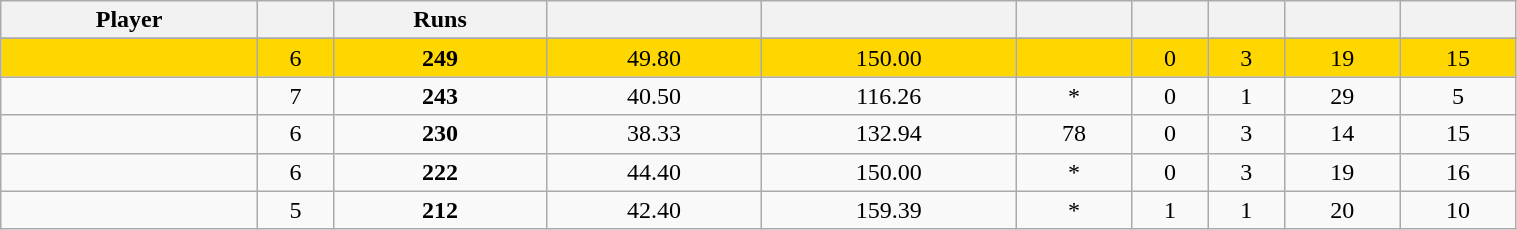<table class="wikitable sortable" style="text-align: center; width:80%">
<tr>
<th>Player</th>
<th></th>
<th>Runs</th>
<th></th>
<th></th>
<th></th>
<th></th>
<th></th>
<th></th>
<th></th>
</tr>
<tr>
</tr>
<tr style="background:gold;">
<td style="text-align:left"> </td>
<td>6</td>
<td><strong>249</strong></td>
<td>49.80</td>
<td>150.00</td>
<td></td>
<td>0</td>
<td>3</td>
<td>19</td>
<td>15</td>
</tr>
<tr>
<td style="text-align:left"> </td>
<td>7</td>
<td><strong>243</strong></td>
<td>40.50</td>
<td>116.26</td>
<td>*</td>
<td>0</td>
<td>1</td>
<td>29</td>
<td>5</td>
</tr>
<tr>
<td style="text-align:left"> </td>
<td>6</td>
<td><strong>230</strong></td>
<td>38.33</td>
<td>132.94</td>
<td>78</td>
<td>0</td>
<td>3</td>
<td>14</td>
<td>15</td>
</tr>
<tr>
<td style="text-align:left"> </td>
<td>6</td>
<td><strong>222</strong></td>
<td>44.40</td>
<td>150.00</td>
<td>*</td>
<td>0</td>
<td>3</td>
<td>19</td>
<td>16</td>
</tr>
<tr>
<td style="text-align:left"> </td>
<td>5</td>
<td><strong>212</strong></td>
<td>42.40</td>
<td>159.39</td>
<td>*</td>
<td>1</td>
<td>1</td>
<td>20</td>
<td>10</td>
</tr>
</table>
